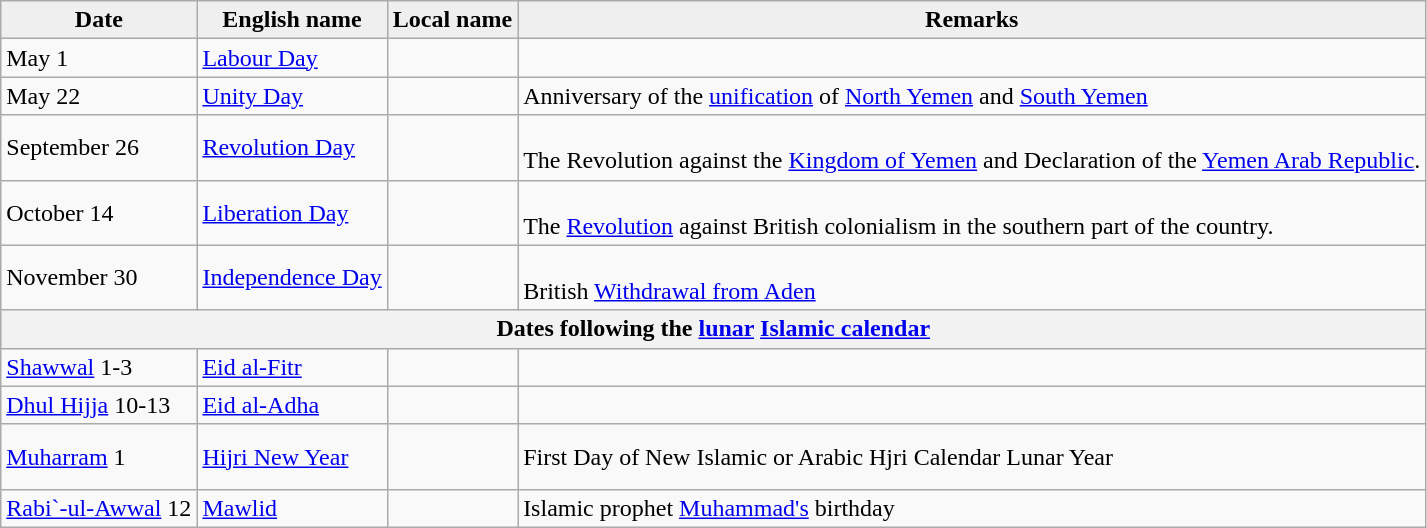<table class="wikitable" align="center" cellpadding="2" cellspacing="0">
<tr>
<th style="background:#efefef;">Date</th>
<th style="background:#efefef;">English name</th>
<th style="background:#efefef;">Local name</th>
<th style="background:#efefef;">Remarks</th>
</tr>
<tr>
<td>May 1</td>
<td><a href='#'>Labour Day</a></td>
<td><br></td>
</tr>
<tr>
<td>May 22</td>
<td><a href='#'>Unity Day</a></td>
<td><br></td>
<td>Anniversary of the <a href='#'>unification</a> of <a href='#'>North Yemen</a> and <a href='#'>South Yemen</a></td>
</tr>
<tr>
<td>September 26</td>
<td><a href='#'>Revolution Day</a></td>
<td><br></td>
<td><br>The Revolution against the <a href='#'>Kingdom of Yemen</a> and Declaration of the <a href='#'>Yemen Arab Republic</a>.  <br></td>
</tr>
<tr>
<td>October 14</td>
<td><a href='#'>Liberation Day</a></td>
<td><br></td>
<td><br>The <a href='#'>Revolution</a> against British colonialism in the southern part of the country. <br></td>
</tr>
<tr>
<td>November 30</td>
<td><a href='#'>Independence Day</a></td>
<td></td>
<td><br>British <a href='#'>Withdrawal from Aden</a><br></td>
</tr>
<tr>
<th colspan="4">Dates following the <a href='#'>lunar</a> <a href='#'>Islamic calendar</a></th>
</tr>
<tr>
<td><a href='#'>Shawwal</a> 1-3</td>
<td><a href='#'>Eid al-Fitr</a></td>
<td><br></td>
<td></td>
</tr>
<tr>
<td><a href='#'>Dhul Hijja</a> 10-13</td>
<td><a href='#'>Eid al-Adha</a></td>
<td><br></td>
<td><br></td>
</tr>
<tr>
<td><a href='#'>Muharram</a> 1</td>
<td><a href='#'>Hijri New Year</a></td>
<td><br><br></td>
<td>First Day of New Islamic or Arabic Hjri Calendar Lunar Year</td>
</tr>
<tr>
<td><a href='#'>Rabi`-ul-Awwal</a> 12</td>
<td><a href='#'>Mawlid</a></td>
<td><br></td>
<td>Islamic prophet <a href='#'>Muhammad's</a> birthday</td>
</tr>
</table>
